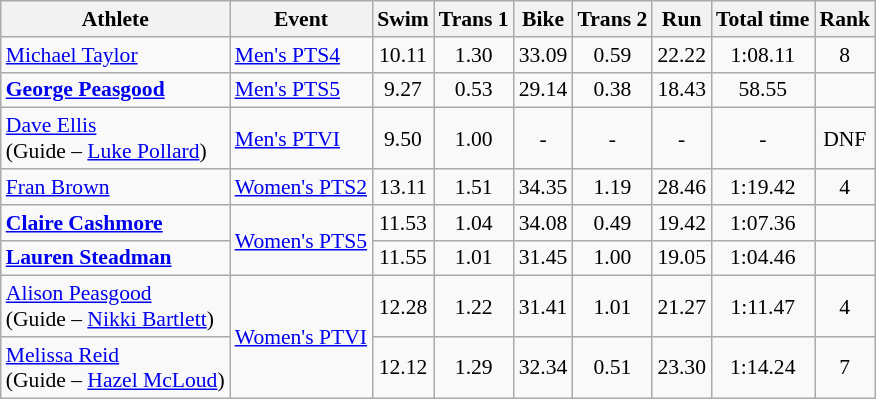<table class="wikitable" style="font-size:90%;">
<tr>
<th>Athlete</th>
<th>Event</th>
<th>Swim</th>
<th>Trans 1</th>
<th>Bike</th>
<th>Trans 2</th>
<th>Run</th>
<th>Total time</th>
<th>Rank</th>
</tr>
<tr align=center>
<td align=left><a href='#'>Michael Taylor</a></td>
<td style="text-align:left;"><a href='#'>Men's PTS4</a></td>
<td>10.11</td>
<td>1.30</td>
<td>33.09</td>
<td>0.59</td>
<td>22.22</td>
<td>1:08.11</td>
<td>8</td>
</tr>
<tr align=center>
<td align=left><strong><a href='#'>George Peasgood</a></strong></td>
<td style="text-align:left;"><a href='#'>Men's PTS5</a></td>
<td>9.27</td>
<td>0.53</td>
<td>29.14</td>
<td>0.38</td>
<td>18.43</td>
<td>58.55</td>
<td></td>
</tr>
<tr align=center>
<td align=left><a href='#'>Dave Ellis</a><br>(Guide – <a href='#'>Luke Pollard</a>)</td>
<td style="text-align:left;"><a href='#'>Men's PTVI</a></td>
<td>9.50</td>
<td>1.00</td>
<td>-</td>
<td>-</td>
<td>-</td>
<td>-</td>
<td>DNF</td>
</tr>
<tr align=center>
<td align=left><a href='#'>Fran Brown</a></td>
<td style="text-align:left;"><a href='#'>Women's PTS2</a></td>
<td>13.11</td>
<td>1.51</td>
<td>34.35</td>
<td>1.19</td>
<td>28.46</td>
<td>1:19.42</td>
<td>4</td>
</tr>
<tr align=center>
<td align=left><strong><a href='#'>Claire Cashmore</a></strong></td>
<td style="text-align:left;" rowspan="2"><a href='#'>Women's PTS5</a></td>
<td>11.53</td>
<td>1.04</td>
<td>34.08</td>
<td>0.49</td>
<td>19.42</td>
<td>1:07.36</td>
<td></td>
</tr>
<tr align=center>
<td align=left><strong><a href='#'>Lauren Steadman</a></strong></td>
<td>11.55</td>
<td>1.01</td>
<td>31.45</td>
<td>1.00</td>
<td>19.05</td>
<td>1:04.46</td>
<td></td>
</tr>
<tr align=center>
<td align=left><a href='#'>Alison Peasgood</a><br>(Guide – <a href='#'>Nikki Bartlett</a>)</td>
<td style="text-align:left;" rowspan="2"><a href='#'>Women's PTVI</a></td>
<td>12.28</td>
<td>1.22</td>
<td>31.41</td>
<td>1.01</td>
<td>21.27</td>
<td>1:11.47</td>
<td>4</td>
</tr>
<tr align=center>
<td align=left><a href='#'>Melissa Reid</a><br>(Guide – <a href='#'>Hazel McLoud</a>)</td>
<td>12.12</td>
<td>1.29</td>
<td>32.34</td>
<td>0.51</td>
<td>23.30</td>
<td>1:14.24</td>
<td>7</td>
</tr>
</table>
